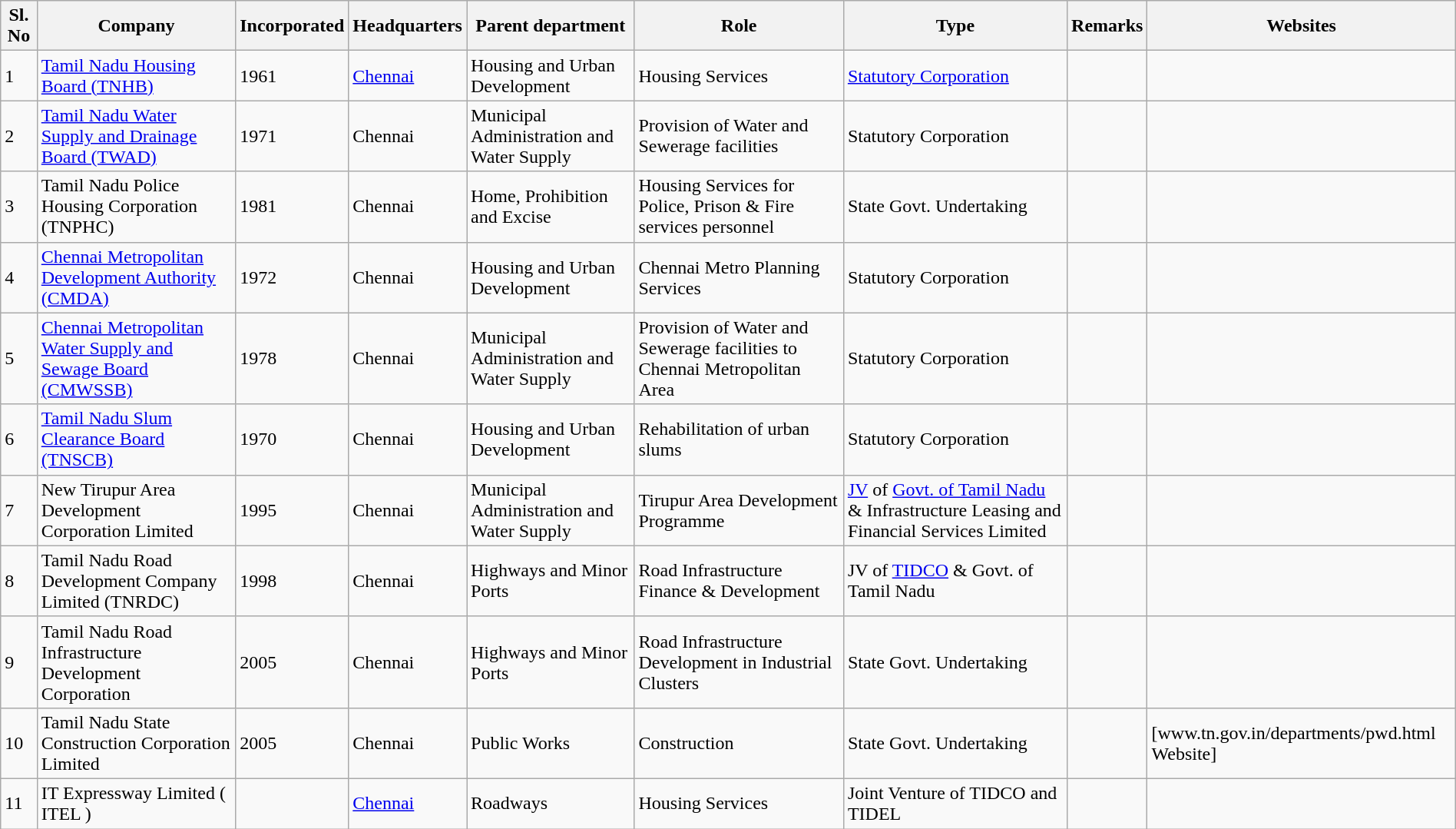<table class="sortable wikitable" style="margin: 1em auto 1em auto;">
<tr>
<th>Sl. No</th>
<th>Company</th>
<th>Incorporated</th>
<th>Headquarters</th>
<th>Parent department</th>
<th>Role</th>
<th>Type</th>
<th>Remarks</th>
<th>Websites</th>
</tr>
<tr>
<td>1</td>
<td><a href='#'>Tamil Nadu Housing Board (TNHB)</a></td>
<td>1961</td>
<td><a href='#'>Chennai</a></td>
<td>Housing and Urban Development</td>
<td>Housing Services</td>
<td><a href='#'>Statutory Corporation</a></td>
<td></td>
<td></td>
</tr>
<tr>
<td>2</td>
<td><a href='#'>Tamil Nadu Water Supply and Drainage Board (TWAD)</a></td>
<td>1971</td>
<td>Chennai</td>
<td>Municipal Administration and Water Supply</td>
<td>Provision of Water and Sewerage facilities</td>
<td>Statutory Corporation</td>
<td></td>
<td></td>
</tr>
<tr>
<td>3</td>
<td>Tamil Nadu Police Housing Corporation (TNPHC)</td>
<td>1981</td>
<td>Chennai</td>
<td>Home, Prohibition and Excise</td>
<td>Housing Services for Police, Prison & Fire services personnel</td>
<td>State Govt. Undertaking</td>
<td></td>
<td></td>
</tr>
<tr>
<td>4</td>
<td><a href='#'>Chennai Metropolitan Development Authority (CMDA)</a></td>
<td>1972</td>
<td>Chennai</td>
<td>Housing and Urban Development</td>
<td>Chennai Metro Planning Services</td>
<td>Statutory Corporation</td>
<td></td>
<td></td>
</tr>
<tr>
<td>5</td>
<td><a href='#'>Chennai Metropolitan Water Supply and Sewage Board (CMWSSB)</a></td>
<td>1978</td>
<td>Chennai</td>
<td>Municipal Administration and Water Supply</td>
<td>Provision of Water and Sewerage facilities to Chennai Metropolitan Area</td>
<td>Statutory Corporation</td>
<td></td>
<td></td>
</tr>
<tr>
<td>6</td>
<td><a href='#'>Tamil Nadu Slum Clearance Board (TNSCB)</a></td>
<td>1970</td>
<td>Chennai</td>
<td>Housing and Urban Development</td>
<td>Rehabilitation of urban slums</td>
<td>Statutory Corporation</td>
<td></td>
<td></td>
</tr>
<tr>
<td>7</td>
<td>New Tirupur Area Development Corporation Limited</td>
<td>1995</td>
<td>Chennai</td>
<td>Municipal Administration and Water Supply</td>
<td>Tirupur Area Development Programme</td>
<td><a href='#'>JV</a> of <a href='#'>Govt. of Tamil Nadu</a> & Infrastructure Leasing and Financial Services Limited</td>
<td></td>
<td></td>
</tr>
<tr>
<td>8</td>
<td>Tamil Nadu Road Development Company Limited (TNRDC)</td>
<td>1998</td>
<td>Chennai</td>
<td>Highways and Minor Ports</td>
<td>Road Infrastructure Finance & Development</td>
<td>JV of <a href='#'>TIDCO</a> & Govt. of Tamil Nadu</td>
<td></td>
<td></td>
</tr>
<tr>
<td>9</td>
<td>Tamil Nadu Road Infrastructure Development Corporation</td>
<td>2005</td>
<td>Chennai</td>
<td>Highways and Minor Ports</td>
<td>Road Infrastructure Development in Industrial Clusters</td>
<td>State Govt. Undertaking</td>
<td></td>
<td></td>
</tr>
<tr>
<td>10</td>
<td>Tamil Nadu State Construction Corporation Limited</td>
<td>2005</td>
<td>Chennai</td>
<td>Public Works</td>
<td>Construction</td>
<td>State Govt. Undertaking</td>
<td></td>
<td>[www.tn.gov.in/departments/pwd.html Website]</td>
</tr>
<tr>
<td>11</td>
<td>IT Expressway Limited ( ITEL )</td>
<td></td>
<td><a href='#'>Chennai</a></td>
<td>Roadways</td>
<td>Housing Services</td>
<td>Joint Venture of TIDCO and TIDEL</td>
<td></td>
<td></td>
</tr>
</table>
